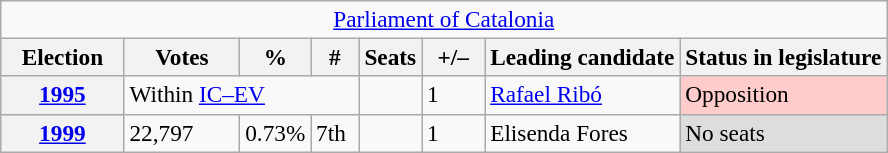<table class="wikitable" style="font-size:97%; text-align:left;">
<tr>
<td colspan="9" align="center"><a href='#'>Parliament of Catalonia</a></td>
</tr>
<tr>
<th width="75">Election</th>
<th width="70">Votes</th>
<th width="35">%</th>
<th width="25">#</th>
<th>Seats</th>
<th width="35">+/–</th>
<th>Leading candidate</th>
<th>Status in legislature</th>
</tr>
<tr>
<th><a href='#'>1995</a></th>
<td colspan="3">Within <a href='#'>IC–EV</a></td>
<td></td>
<td>1</td>
<td><a href='#'>Rafael Ribó</a></td>
<td style="background:#fcc;">Opposition</td>
</tr>
<tr>
<th><a href='#'>1999</a></th>
<td>22,797</td>
<td>0.73%</td>
<td>7th</td>
<td></td>
<td>1</td>
<td>Elisenda Fores</td>
<td style="background:#ddd;">No seats</td>
</tr>
</table>
